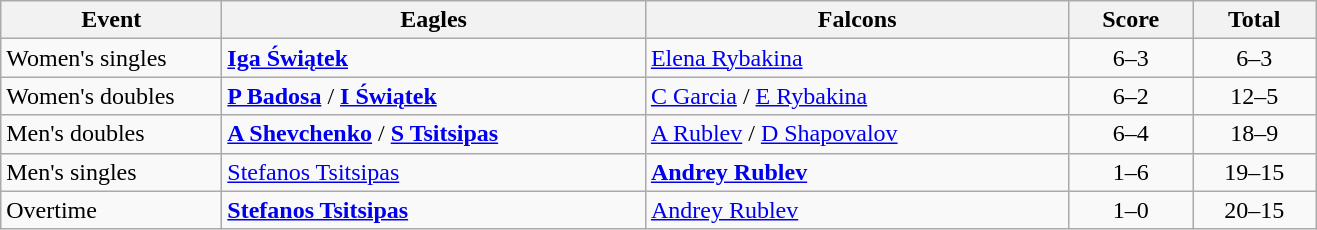<table class="wikitable nowrap">
<tr>
<th width=140>Event</th>
<th width=275>Eagles</th>
<th width=275>Falcons</th>
<th width=75>Score</th>
<th width=75>Total</th>
</tr>
<tr>
<td>Women's singles</td>
<td><strong> <a href='#'>Iga Świątek</a></strong></td>
<td> <a href='#'>Elena Rybakina</a></td>
<td align="center">6–3</td>
<td align="center">6–3</td>
</tr>
<tr>
<td>Women's doubles</td>
<td><strong> <a href='#'>P Badosa</a></strong> / <strong> <a href='#'>I Świątek</a></strong></td>
<td> <a href='#'>C Garcia</a> /  <a href='#'>E Rybakina</a></td>
<td align="center">6–2</td>
<td align="center">12–5</td>
</tr>
<tr>
<td>Men's doubles</td>
<td><strong> <a href='#'>A Shevchenko</a></strong> / <strong> <a href='#'>S Tsitsipas</a></strong></td>
<td> <a href='#'>A Rublev</a> /  <a href='#'>D Shapovalov</a></td>
<td align="center">6–4</td>
<td align="center">18–9</td>
</tr>
<tr>
<td>Men's singles</td>
<td> <a href='#'>Stefanos Tsitsipas</a></td>
<td><strong> <a href='#'>Andrey Rublev</a></strong></td>
<td align="center">1–6</td>
<td align="center">19–15</td>
</tr>
<tr>
<td>Overtime</td>
<td><strong> <a href='#'>Stefanos Tsitsipas</a></strong></td>
<td> <a href='#'>Andrey Rublev</a></td>
<td align="center">1–0</td>
<td align="center">20–15</td>
</tr>
</table>
